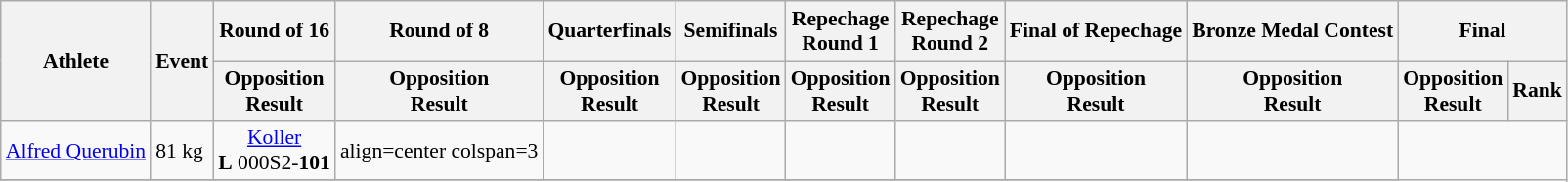<table class="wikitable" style="font-size:90%">
<tr>
<th rowspan="2">Athlete</th>
<th rowspan="2">Event</th>
<th colspan="1">Round of 16</th>
<th colspan="1">Round of 8</th>
<th colspan="1">Quarterfinals</th>
<th colspan="1">Semifinals</th>
<th colspan="1">Repechage<br>Round 1</th>
<th colspan="1">Repechage<br>Round 2</th>
<th colspan="1">Final of Repechage</th>
<th colspan="1">Bronze Medal Contest</th>
<th colspan="2">Final</th>
</tr>
<tr>
<th>Opposition<br>Result</th>
<th>Opposition<br>Result</th>
<th>Opposition<br>Result</th>
<th>Opposition<br>Result</th>
<th>Opposition<br>Result</th>
<th>Opposition<br>Result</th>
<th>Opposition<br>Result</th>
<th>Opposition<br>Result</th>
<th>Opposition<br>Result</th>
<th>Rank</th>
</tr>
<tr>
<td><a href='#'>Alfred Querubin</a></td>
<td>81 kg</td>
<td align=center> <a href='#'>Koller</a> <br><strong>L</strong> 000S2-<strong>101</strong></td>
<td>align=center colspan=3 </td>
<td align=center></td>
<td align=center></td>
<td align=center></td>
<td align=center></td>
<td align=center></td>
<td align=center></td>
</tr>
<tr>
</tr>
</table>
